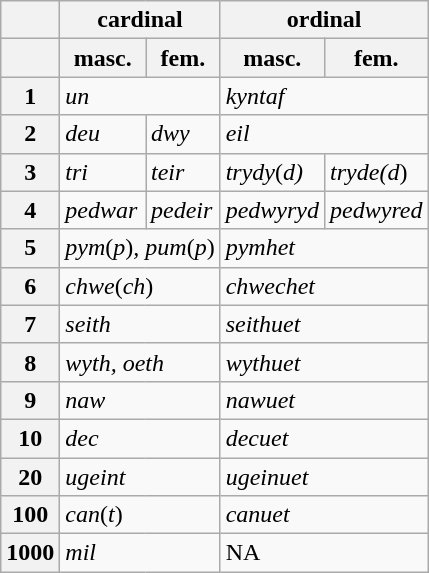<table class="wikitable">
<tr>
<th></th>
<th colspan="2">cardinal</th>
<th colspan="2">ordinal</th>
</tr>
<tr>
<th></th>
<th>masc.</th>
<th>fem.</th>
<th>masc.</th>
<th>fem.</th>
</tr>
<tr>
<th>1</th>
<td colspan="2"><em>un</em></td>
<td colspan="2"><em>kyntaf</em></td>
</tr>
<tr>
<th>2</th>
<td><em>deu</em></td>
<td><em>dwy</em></td>
<td colspan="2"><em>eil</em></td>
</tr>
<tr>
<th>3</th>
<td><em>tri</em></td>
<td><em>teir</em></td>
<td><em>trydy</em>(<em>d)</em></td>
<td><em>tryde(d</em>)</td>
</tr>
<tr>
<th>4</th>
<td><em>pedwar</em></td>
<td><em>pedeir</em></td>
<td><em>pedwyryd</em></td>
<td><em>pedwyred</em></td>
</tr>
<tr>
<th>5</th>
<td colspan="2"><em>pym</em>(<em>p</em>)<em>, pum</em>(<em>p</em>)</td>
<td colspan="2"><em>pymhet</em></td>
</tr>
<tr>
<th>6</th>
<td colspan="2"><em>chwe</em>(<em>ch</em>)</td>
<td colspan="2"><em>chwechet</em></td>
</tr>
<tr>
<th>7</th>
<td colspan="2"><em>seith</em></td>
<td colspan="2"><em>seithuet</em></td>
</tr>
<tr>
<th>8</th>
<td colspan="2"><em>wyth, oeth</em></td>
<td colspan="2"><em>wythuet</em></td>
</tr>
<tr>
<th>9</th>
<td colspan="2"><em>naw</em></td>
<td colspan="2"><em>nawuet</em></td>
</tr>
<tr>
<th>10</th>
<td colspan="2"><em>dec</em></td>
<td colspan="2"><em>decuet</em></td>
</tr>
<tr>
<th>20</th>
<td colspan="2"><em>ugeint</em></td>
<td colspan="2"><em>ugeinuet</em></td>
</tr>
<tr>
<th>100</th>
<td colspan="2"><em>can</em>(<em>t</em>)</td>
<td colspan="2"><em>canuet</em></td>
</tr>
<tr>
<th>1000</th>
<td colspan="2"><em>mil</em></td>
<td colspan="2">NA</td>
</tr>
</table>
